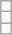<table class="wikitable">
<tr>
<td></td>
</tr>
<tr>
<td></td>
</tr>
<tr>
<td></td>
</tr>
</table>
